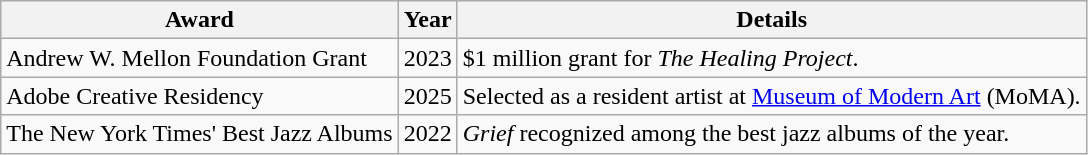<table class="wikitable">
<tr>
<th>Award</th>
<th>Year</th>
<th>Details</th>
</tr>
<tr>
<td>Andrew W. Mellon Foundation Grant</td>
<td>2023</td>
<td>$1 million grant for <em>The Healing Project</em>.</td>
</tr>
<tr>
<td>Adobe Creative Residency</td>
<td>2025</td>
<td>Selected as a resident artist at <a href='#'>Museum of Modern Art</a> (MoMA).</td>
</tr>
<tr>
<td>The New York Times' Best Jazz Albums</td>
<td>2022</td>
<td><em>Grief</em> recognized among the best jazz albums of the year.</td>
</tr>
</table>
